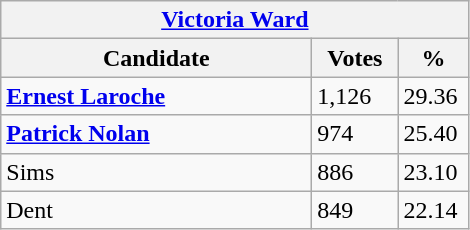<table class="wikitable">
<tr>
<th colspan="3"><a href='#'>Victoria Ward</a></th>
</tr>
<tr>
<th style="width: 200px">Candidate</th>
<th style="width: 50px">Votes</th>
<th style="width: 40px">%</th>
</tr>
<tr>
<td><strong><a href='#'>Ernest Laroche</a></strong></td>
<td>1,126</td>
<td>29.36</td>
</tr>
<tr>
<td><strong><a href='#'>Patrick Nolan</a></strong></td>
<td>974</td>
<td>25.40</td>
</tr>
<tr>
<td>Sims</td>
<td>886</td>
<td>23.10</td>
</tr>
<tr>
<td>Dent</td>
<td>849</td>
<td>22.14</td>
</tr>
</table>
